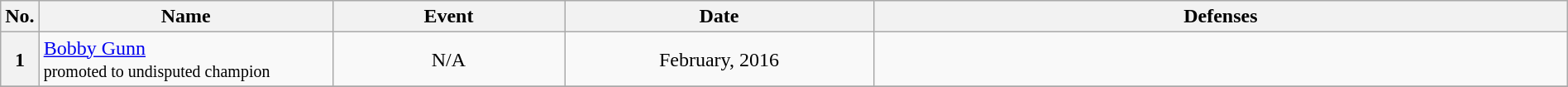<table class="wikitable" width=100%>
<tr>
<th width=1%>No.</th>
<th width=19%>Name</th>
<th width=15%>Event</th>
<th width=20%>Date</th>
<th width=45%>Defenses</th>
</tr>
<tr>
<th>1</th>
<td align=left> <a href='#'>Bobby Gunn</a> <br><small>promoted to undisputed champion</small></td>
<td align=center>N/A</td>
<td align=center>February, 2016</td>
<td></td>
</tr>
<tr>
</tr>
</table>
